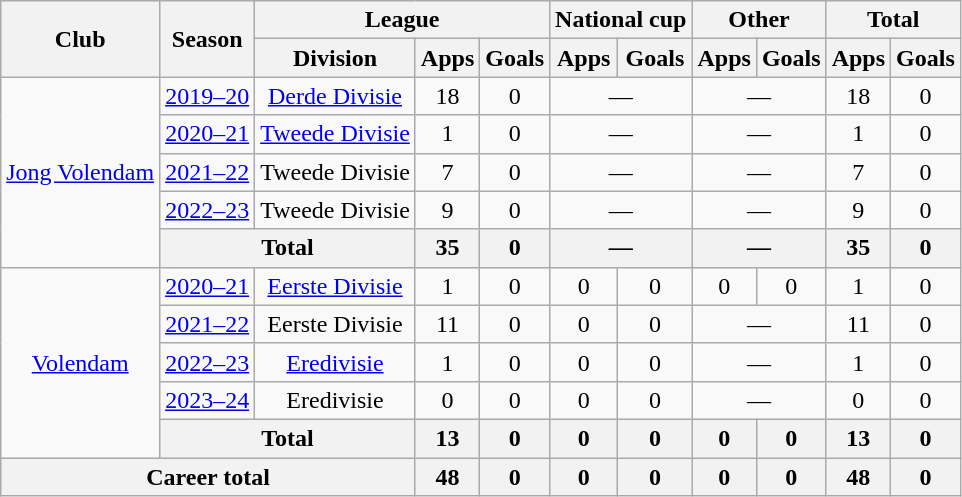<table class="wikitable" style="text-align:center">
<tr>
<th rowspan="2">Club</th>
<th rowspan="2">Season</th>
<th colspan="3">League</th>
<th colspan="2">National cup</th>
<th colspan="2">Other</th>
<th colspan="2">Total</th>
</tr>
<tr>
<th>Division</th>
<th>Apps</th>
<th>Goals</th>
<th>Apps</th>
<th>Goals</th>
<th>Apps</th>
<th>Goals</th>
<th>Apps</th>
<th>Goals</th>
</tr>
<tr>
<td rowspan="5"><a href='#'>Jong Volendam</a></td>
<td><a href='#'>2019–20</a></td>
<td><a href='#'>Derde Divisie</a></td>
<td>18</td>
<td>0</td>
<td colspan="2">—</td>
<td colspan="2">—</td>
<td>18</td>
<td>0</td>
</tr>
<tr>
<td><a href='#'>2020–21</a></td>
<td><a href='#'>Tweede Divisie</a></td>
<td>1</td>
<td>0</td>
<td colspan="2">—</td>
<td colspan="2">—</td>
<td>1</td>
<td>0</td>
</tr>
<tr>
<td><a href='#'>2021–22</a></td>
<td>Tweede Divisie</td>
<td>7</td>
<td>0</td>
<td colspan="2">—</td>
<td colspan="2">—</td>
<td>7</td>
<td>0</td>
</tr>
<tr>
<td><a href='#'>2022–23</a></td>
<td>Tweede Divisie</td>
<td>9</td>
<td>0</td>
<td colspan="2">—</td>
<td colspan="2">—</td>
<td>9</td>
<td>0</td>
</tr>
<tr>
<th colspan="2">Total</th>
<th>35</th>
<th>0</th>
<th colspan="2">—</th>
<th colspan="2">—</th>
<th>35</th>
<th>0</th>
</tr>
<tr>
<td rowspan="5"><a href='#'>Volendam</a></td>
<td><a href='#'>2020–21</a></td>
<td><a href='#'>Eerste Divisie</a></td>
<td>1</td>
<td>0</td>
<td>0</td>
<td>0</td>
<td>0</td>
<td>0</td>
<td>1</td>
<td>0</td>
</tr>
<tr>
<td><a href='#'>2021–22</a></td>
<td>Eerste Divisie</td>
<td>11</td>
<td>0</td>
<td>0</td>
<td>0</td>
<td colspan="2">—</td>
<td>11</td>
<td>0</td>
</tr>
<tr>
<td><a href='#'>2022–23</a></td>
<td><a href='#'>Eredivisie</a></td>
<td>1</td>
<td>0</td>
<td>0</td>
<td>0</td>
<td colspan="2">—</td>
<td>1</td>
<td>0</td>
</tr>
<tr>
<td><a href='#'>2023–24</a></td>
<td>Eredivisie</td>
<td>0</td>
<td>0</td>
<td>0</td>
<td>0</td>
<td colspan="2">—</td>
<td>0</td>
<td>0</td>
</tr>
<tr>
<th colspan="2">Total</th>
<th>13</th>
<th>0</th>
<th>0</th>
<th>0</th>
<th>0</th>
<th>0</th>
<th>13</th>
<th>0</th>
</tr>
<tr>
<th colspan="3">Career total</th>
<th>48</th>
<th>0</th>
<th>0</th>
<th>0</th>
<th>0</th>
<th>0</th>
<th>48</th>
<th>0</th>
</tr>
</table>
